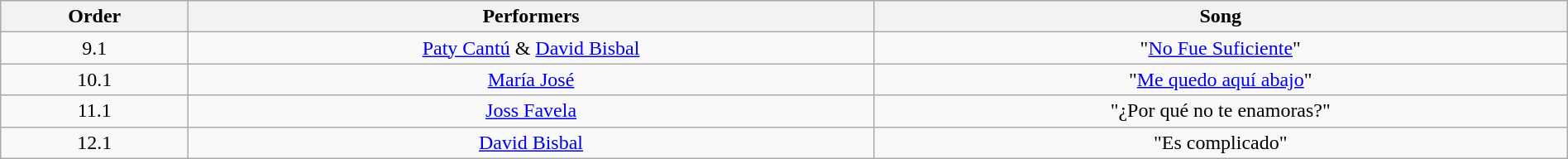<table class="wikitable" style="text-align:center; width:100%">
<tr>
<th>Order</th>
<th>Performers</th>
<th>Song</th>
</tr>
<tr>
<td>9.1</td>
<td><a href='#'>Paty Cantú</a> & <a href='#'>David Bisbal</a></td>
<td>"<a href='#'>No Fue Suficiente</a>"</td>
</tr>
<tr>
<td>10.1</td>
<td><a href='#'>María José</a></td>
<td>"<a href='#'>Me quedo aquí abajo</a>"</td>
</tr>
<tr>
<td>11.1</td>
<td><a href='#'>Joss Favela</a></td>
<td>"¿Por qué no te enamoras?"</td>
</tr>
<tr>
<td>12.1</td>
<td><a href='#'>David Bisbal</a></td>
<td>"Es complicado"</td>
</tr>
</table>
